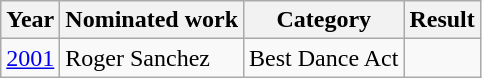<table class=wikitable>
<tr>
<th>Year</th>
<th>Nominated work</th>
<th>Category</th>
<th>Result</th>
</tr>
<tr>
<td><a href='#'>2001</a></td>
<td>Roger Sanchez</td>
<td>Best Dance Act</td>
<td></td>
</tr>
</table>
